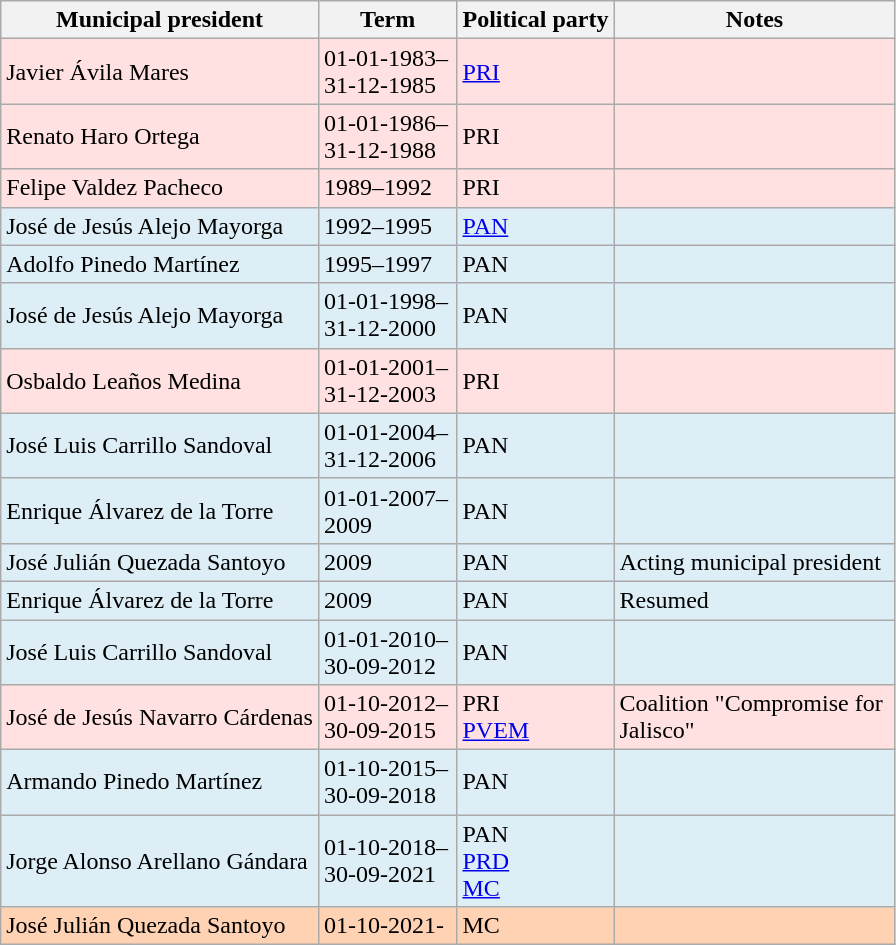<table class="wikitable">
<tr>
<th>Municipal president</th>
<th width=85px>Term</th>
<th>Political party</th>
<th width=180px>Notes</th>
</tr>
<tr style="background:#ffe1e1">
<td>Javier Ávila Mares</td>
<td>01-01-1983–31-12-1985</td>
<td><a href='#'>PRI</a> </td>
<td></td>
</tr>
<tr style="background:#ffe1e1">
<td>Renato Haro Ortega</td>
<td>01-01-1986–31-12-1988</td>
<td>PRI </td>
<td></td>
</tr>
<tr style="background:#ffe1e1">
<td>Felipe Valdez Pacheco</td>
<td>1989–1992</td>
<td>PRI </td>
<td></td>
</tr>
<tr style="background:#ddeef6">
<td>José de Jesús Alejo Mayorga</td>
<td>1992–1995</td>
<td><a href='#'>PAN</a> </td>
<td></td>
</tr>
<tr style="background:#ddeef6">
<td>Adolfo Pinedo Martínez</td>
<td>1995–1997</td>
<td>PAN </td>
<td></td>
</tr>
<tr style="background:#ddeef6">
<td>José de Jesús Alejo Mayorga</td>
<td>01-01-1998–31-12-2000</td>
<td>PAN </td>
<td></td>
</tr>
<tr style="background:#ffe1e1">
<td>Osbaldo Leaños Medina</td>
<td>01-01-2001–31-12-2003</td>
<td>PRI </td>
<td></td>
</tr>
<tr style="background:#ddeef6">
<td>José Luis Carrillo Sandoval</td>
<td>01-01-2004–31-12-2006</td>
<td>PAN </td>
<td></td>
</tr>
<tr style="background:#ddeef6">
<td>Enrique Álvarez de la Torre</td>
<td>01-01-2007–2009</td>
<td>PAN </td>
<td></td>
</tr>
<tr style="background:#ddeef6">
<td>José Julián Quezada Santoyo</td>
<td>2009</td>
<td>PAN </td>
<td>Acting municipal president</td>
</tr>
<tr style="background:#ddeef6">
<td>Enrique Álvarez de la Torre</td>
<td>2009</td>
<td>PAN </td>
<td>Resumed</td>
</tr>
<tr style="background:#ddeef6">
<td>José Luis Carrillo Sandoval</td>
<td>01-01-2010–30-09-2012</td>
<td>PAN </td>
<td></td>
</tr>
<tr style="background:#ffe1e1">
<td>José de Jesús Navarro Cárdenas</td>
<td>01-10-2012–30-09-2015</td>
<td>PRI <br> <a href='#'>PVEM</a> </td>
<td>Coalition "Compromise for Jalisco"</td>
</tr>
<tr style="background:#ddeef6">
<td>Armando Pinedo Martínez</td>
<td>01-10-2015–30-09-2018</td>
<td>PAN </td>
<td></td>
</tr>
<tr style="background:#ddeef6">
<td>Jorge Alonso Arellano Gándara</td>
<td>01-10-2018–30-09-2021</td>
<td>PAN <br> <a href='#'>PRD</a> <br> <a href='#'>MC</a> </td>
<td></td>
</tr>
<tr style="background:#ffd2b3">
<td>José Julián Quezada Santoyo</td>
<td>01-10-2021-</td>
<td>MC </td>
<td></td>
</tr>
</table>
